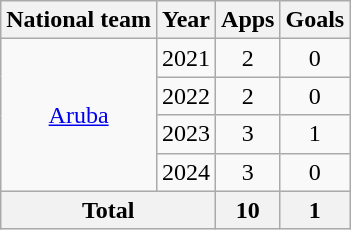<table class="wikitable" style="text-align:center">
<tr>
<th>National team</th>
<th>Year</th>
<th>Apps</th>
<th>Goals</th>
</tr>
<tr>
<td rowspan="4"><a href='#'>Aruba</a></td>
<td>2021</td>
<td>2</td>
<td>0</td>
</tr>
<tr>
<td>2022</td>
<td>2</td>
<td>0</td>
</tr>
<tr>
<td>2023</td>
<td>3</td>
<td>1</td>
</tr>
<tr>
<td>2024</td>
<td>3</td>
<td>0</td>
</tr>
<tr>
<th colspan="2">Total</th>
<th>10</th>
<th>1</th>
</tr>
</table>
